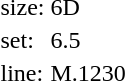<table style="margin-left:40px;">
<tr>
<td>size:</td>
<td>6D</td>
</tr>
<tr>
<td>set:</td>
<td>6.5</td>
</tr>
<tr>
<td>line:</td>
<td>M.1230</td>
</tr>
</table>
